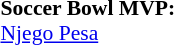<table style="width:100%; font-size:90%;">
<tr>
<td style="width:50%; vertical-align:top;"><br><strong>Soccer Bowl MVP:</strong>
<br><a href='#'>Njego Pesa</a></td>
</tr>
</table>
